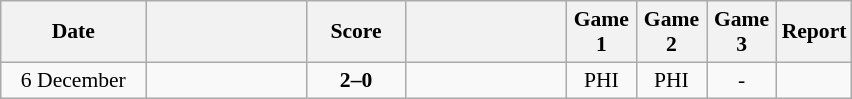<table class="wikitable" style="text-align: center; font-size:90% ">
<tr>
<th width="90">Date</th>
<th align="right" width="100"></th>
<th width="60">Score</th>
<th align="left" width="100"></th>
<th width="40">Game 1</th>
<th width="40">Game 2</th>
<th width="40">Game 3</th>
<th>Report</th>
</tr>
<tr>
<td>6 December</td>
<td></td>
<td><strong>2–0</strong></td>
<td></td>
<td>PHI</td>
<td>PHI</td>
<td>-</td>
<td></td>
</tr>
</table>
